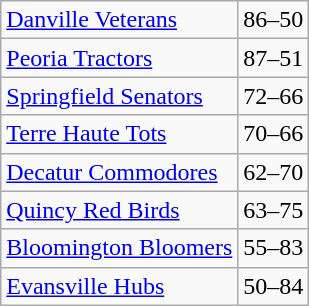<table class="wikitable">
<tr>
<td><a href='#'>Danville Veterans</a></td>
<td>86–50</td>
</tr>
<tr>
<td><a href='#'>Peoria Tractors</a></td>
<td>87–51</td>
</tr>
<tr>
<td><a href='#'>Springfield Senators</a></td>
<td>72–66</td>
</tr>
<tr>
<td><a href='#'>Terre Haute Tots</a></td>
<td>70–66</td>
</tr>
<tr>
<td><a href='#'>Decatur Commodores</a></td>
<td>62–70</td>
</tr>
<tr>
<td><a href='#'>Quincy Red Birds</a></td>
<td>63–75</td>
</tr>
<tr>
<td><a href='#'>Bloomington Bloomers</a></td>
<td>55–83</td>
</tr>
<tr>
<td><a href='#'>Evansville Hubs</a></td>
<td>50–84</td>
</tr>
</table>
